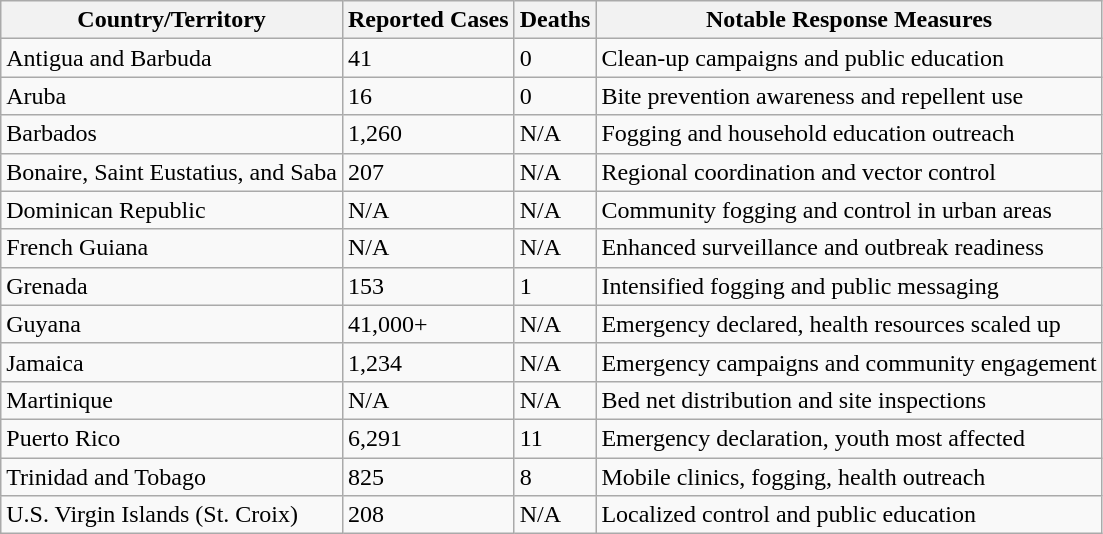<table class="wikitable sortable">
<tr>
<th>Country/Territory</th>
<th>Reported Cases</th>
<th>Deaths</th>
<th>Notable Response Measures</th>
</tr>
<tr>
<td>Antigua and Barbuda</td>
<td>41</td>
<td>0</td>
<td>Clean-up campaigns and public education</td>
</tr>
<tr>
<td>Aruba</td>
<td>16</td>
<td>0</td>
<td>Bite prevention awareness and repellent use</td>
</tr>
<tr>
<td>Barbados</td>
<td>1,260</td>
<td>N/A</td>
<td>Fogging and household education outreach</td>
</tr>
<tr>
<td>Bonaire, Saint Eustatius, and Saba</td>
<td>207</td>
<td>N/A</td>
<td>Regional coordination and vector control</td>
</tr>
<tr>
<td>Dominican Republic</td>
<td>N/A</td>
<td>N/A</td>
<td>Community fogging and control in urban areas</td>
</tr>
<tr>
<td>French Guiana</td>
<td>N/A</td>
<td>N/A</td>
<td>Enhanced surveillance and outbreak readiness</td>
</tr>
<tr>
<td>Grenada</td>
<td>153</td>
<td>1</td>
<td>Intensified fogging and public messaging</td>
</tr>
<tr>
<td>Guyana</td>
<td>41,000+</td>
<td>N/A</td>
<td>Emergency declared, health resources scaled up</td>
</tr>
<tr>
<td>Jamaica</td>
<td>1,234</td>
<td>N/A</td>
<td>Emergency campaigns and community engagement</td>
</tr>
<tr>
<td>Martinique</td>
<td>N/A</td>
<td>N/A</td>
<td>Bed net distribution and site inspections</td>
</tr>
<tr>
<td>Puerto Rico</td>
<td>6,291</td>
<td>11</td>
<td>Emergency declaration, youth most affected</td>
</tr>
<tr>
<td>Trinidad and Tobago</td>
<td>825</td>
<td>8</td>
<td>Mobile clinics, fogging, health outreach</td>
</tr>
<tr>
<td>U.S. Virgin Islands (St. Croix)</td>
<td>208</td>
<td>N/A</td>
<td>Localized control and public education</td>
</tr>
</table>
